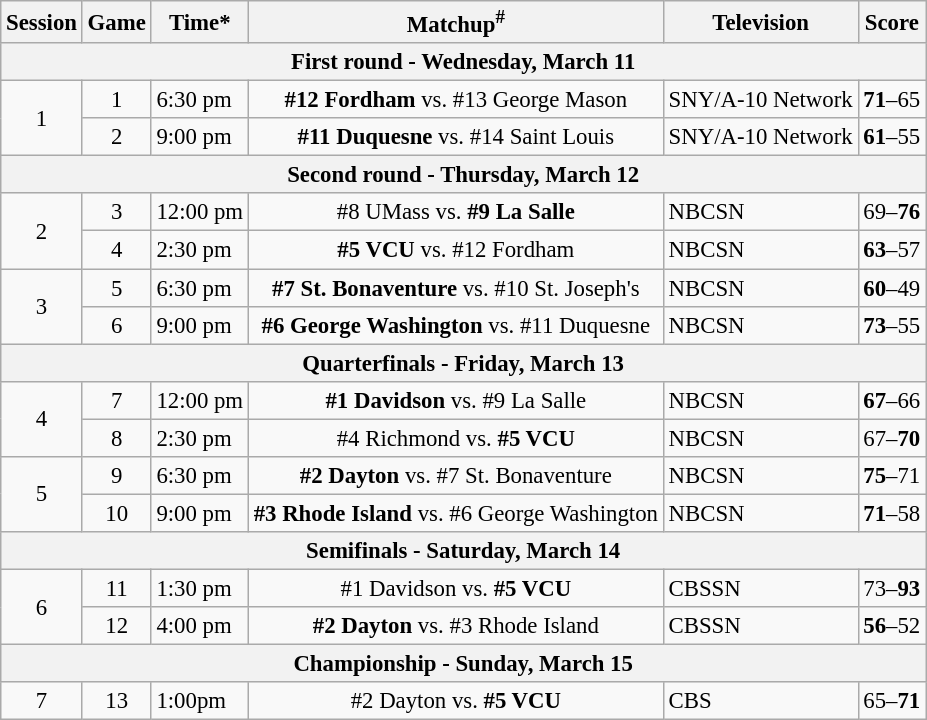<table class="wikitable" style="font-size: 95%">
<tr>
<th>Session</th>
<th>Game</th>
<th>Time*</th>
<th>Matchup<sup>#</sup></th>
<th>Television</th>
<th>Score</th>
</tr>
<tr>
<th colspan=6>First round - Wednesday, March 11</th>
</tr>
<tr>
<td rowspan=2 align=center>1</td>
<td align=center>1</td>
<td>6:30 pm</td>
<td align=center><strong>#12 Fordham</strong> vs. #13 George Mason</td>
<td>SNY/A-10 Network</td>
<td><strong>71</strong>–65</td>
</tr>
<tr>
<td align=center>2</td>
<td>9:00 pm</td>
<td align=center><strong>#11 Duquesne</strong> vs. #14 Saint Louis</td>
<td>SNY/A-10 Network</td>
<td><strong>61</strong>–55</td>
</tr>
<tr>
<th colspan=6>Second round - Thursday, March 12</th>
</tr>
<tr>
<td rowspan=2 align=center>2</td>
<td align=center>3</td>
<td>12:00 pm</td>
<td align=center>#8 UMass vs. <strong>#9 La Salle</strong></td>
<td>NBCSN</td>
<td>69–<strong>76</strong></td>
</tr>
<tr>
<td align=center>4</td>
<td>2:30 pm</td>
<td align=center><strong>#5 VCU</strong> vs. #12 Fordham</td>
<td>NBCSN</td>
<td><strong>63</strong>–57</td>
</tr>
<tr>
<td rowspan=2 align=center>3</td>
<td align=center>5</td>
<td>6:30 pm</td>
<td align=center><strong>#7 St. Bonaventure</strong> vs. #10 St. Joseph's</td>
<td>NBCSN</td>
<td><strong>60</strong>–49</td>
</tr>
<tr>
<td align=center>6</td>
<td>9:00 pm</td>
<td align=center><strong>#6 George Washington</strong> vs. #11 Duquesne</td>
<td>NBCSN</td>
<td><strong>73</strong>–55</td>
</tr>
<tr>
<th colspan=6>Quarterfinals - Friday, March 13</th>
</tr>
<tr>
<td rowspan=2 align=center>4</td>
<td align=center>7</td>
<td>12:00 pm</td>
<td align=center><strong>#1 Davidson</strong> vs. #9 La Salle</td>
<td>NBCSN</td>
<td><strong>67</strong>–66</td>
</tr>
<tr>
<td align=center>8</td>
<td>2:30 pm</td>
<td align=center>#4 Richmond vs. <strong>#5 VCU</strong></td>
<td>NBCSN</td>
<td>67–<strong>70</strong></td>
</tr>
<tr>
<td rowspan=2 align=center>5</td>
<td align=center>9</td>
<td>6:30 pm</td>
<td align=center><strong>#2 Dayton</strong> vs. #7 St. Bonaventure</td>
<td>NBCSN</td>
<td><strong>75</strong>–71</td>
</tr>
<tr>
<td align=center>10</td>
<td>9:00 pm</td>
<td align=center><strong>#3 Rhode Island</strong> vs. #6 George Washington</td>
<td>NBCSN</td>
<td><strong>71</strong>–58</td>
</tr>
<tr>
<th colspan=6>Semifinals - Saturday, March 14</th>
</tr>
<tr>
<td rowspan=2 align=center>6</td>
<td align=center>11</td>
<td>1:30 pm</td>
<td align=center>#1 Davidson vs. <strong>#5 VCU</strong></td>
<td>CBSSN</td>
<td>73–<strong>93</strong></td>
</tr>
<tr>
<td align=center>12</td>
<td>4:00 pm</td>
<td align=center><strong>#2 Dayton</strong> vs. #3 Rhode Island</td>
<td>CBSSN</td>
<td><strong>56</strong>–52</td>
</tr>
<tr>
<th colspan=6>Championship - Sunday, March 15</th>
</tr>
<tr>
<td align=center>7</td>
<td align=center>13</td>
<td>1:00pm</td>
<td align=center>#2 Dayton vs. <strong>#5 VCU</strong></td>
<td>CBS</td>
<td>65–<strong>71</strong></td>
</tr>
</table>
